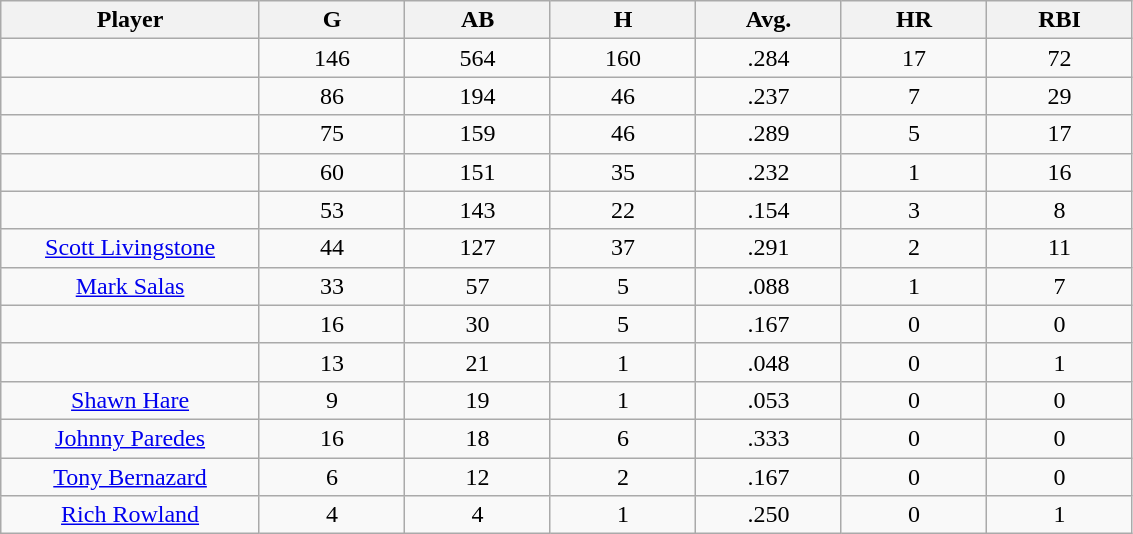<table class="wikitable sortable">
<tr>
<th bgcolor="#DDDDFF" width="16%">Player</th>
<th bgcolor="#DDDDFF" width="9%">G</th>
<th bgcolor="#DDDDFF" width="9%">AB</th>
<th bgcolor="#DDDDFF" width="9%">H</th>
<th bgcolor="#DDDDFF" width="9%">Avg.</th>
<th bgcolor="#DDDDFF" width="9%">HR</th>
<th bgcolor="#DDDDFF" width="9%">RBI</th>
</tr>
<tr align="center">
<td></td>
<td>146</td>
<td>564</td>
<td>160</td>
<td>.284</td>
<td>17</td>
<td>72</td>
</tr>
<tr align="center">
<td></td>
<td>86</td>
<td>194</td>
<td>46</td>
<td>.237</td>
<td>7</td>
<td>29</td>
</tr>
<tr align="center">
<td></td>
<td>75</td>
<td>159</td>
<td>46</td>
<td>.289</td>
<td>5</td>
<td>17</td>
</tr>
<tr align="center">
<td></td>
<td>60</td>
<td>151</td>
<td>35</td>
<td>.232</td>
<td>1</td>
<td>16</td>
</tr>
<tr align="center">
<td></td>
<td>53</td>
<td>143</td>
<td>22</td>
<td>.154</td>
<td>3</td>
<td>8</td>
</tr>
<tr align="center">
<td><a href='#'>Scott Livingstone</a></td>
<td>44</td>
<td>127</td>
<td>37</td>
<td>.291</td>
<td>2</td>
<td>11</td>
</tr>
<tr align="center">
<td><a href='#'>Mark Salas</a></td>
<td>33</td>
<td>57</td>
<td>5</td>
<td>.088</td>
<td>1</td>
<td>7</td>
</tr>
<tr align="center">
<td></td>
<td>16</td>
<td>30</td>
<td>5</td>
<td>.167</td>
<td>0</td>
<td>0</td>
</tr>
<tr align="center">
<td></td>
<td>13</td>
<td>21</td>
<td>1</td>
<td>.048</td>
<td>0</td>
<td>1</td>
</tr>
<tr align="center">
<td><a href='#'>Shawn Hare</a></td>
<td>9</td>
<td>19</td>
<td>1</td>
<td>.053</td>
<td>0</td>
<td>0</td>
</tr>
<tr align="center">
<td><a href='#'>Johnny Paredes</a></td>
<td>16</td>
<td>18</td>
<td>6</td>
<td>.333</td>
<td>0</td>
<td>0</td>
</tr>
<tr align="center">
<td><a href='#'>Tony Bernazard</a></td>
<td>6</td>
<td>12</td>
<td>2</td>
<td>.167</td>
<td>0</td>
<td>0</td>
</tr>
<tr align="center">
<td><a href='#'>Rich Rowland</a></td>
<td>4</td>
<td>4</td>
<td>1</td>
<td>.250</td>
<td>0</td>
<td>1</td>
</tr>
</table>
